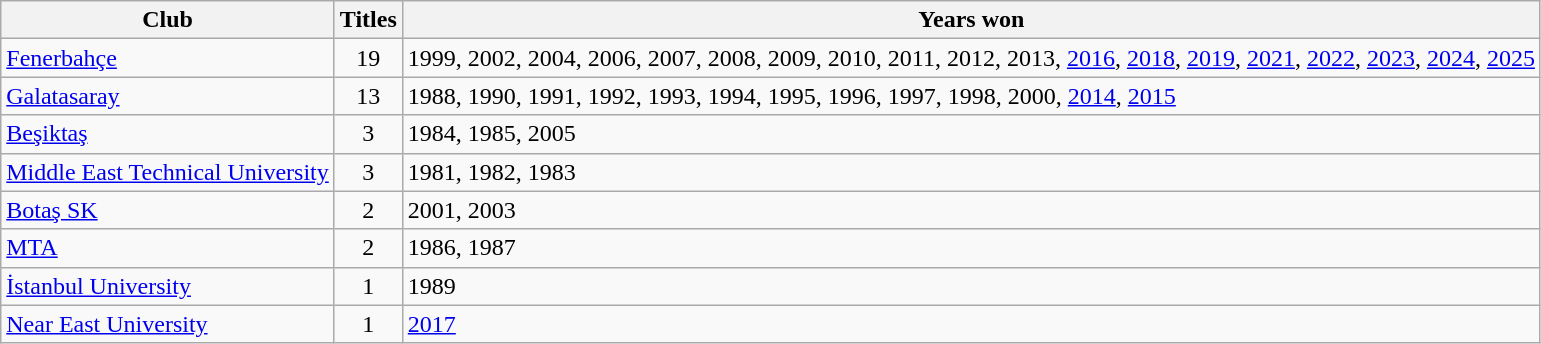<table class="wikitable">
<tr>
<th>Club</th>
<th>Titles</th>
<th>Years won</th>
</tr>
<tr>
<td><a href='#'>Fenerbahçe</a></td>
<td align=center>19</td>
<td align=>1999, 2002, 2004, 2006, 2007, 2008, 2009, 2010, 2011, 2012, 2013, <a href='#'>2016</a>, <a href='#'>2018</a>, <a href='#'>2019</a>, <a href='#'>2021</a>, <a href='#'>2022</a>, <a href='#'>2023</a>, <a href='#'>2024</a>, <a href='#'>2025</a></td>
</tr>
<tr>
<td><a href='#'>Galatasaray</a></td>
<td align=center>13</td>
<td align=>1988, 1990, 1991, 1992, 1993, 1994, 1995, 1996, 1997, 1998, 2000, <a href='#'>2014</a>, <a href='#'>2015</a></td>
</tr>
<tr>
<td><a href='#'>Beşiktaş</a></td>
<td align=center>3</td>
<td align=>1984, 1985, 2005</td>
</tr>
<tr>
<td><a href='#'>Middle East Technical University</a></td>
<td align=center>3</td>
<td align=>1981, 1982, 1983</td>
</tr>
<tr>
<td><a href='#'>Botaş SK</a></td>
<td align=center>2</td>
<td align=>2001, 2003</td>
</tr>
<tr>
<td><a href='#'>MTA</a></td>
<td align=center>2</td>
<td align=>1986, 1987</td>
</tr>
<tr>
<td><a href='#'>İstanbul University</a></td>
<td align=center>1</td>
<td align=>1989</td>
</tr>
<tr>
<td><a href='#'>Near East University</a></td>
<td align=center>1</td>
<td align=><a href='#'>2017</a></td>
</tr>
</table>
